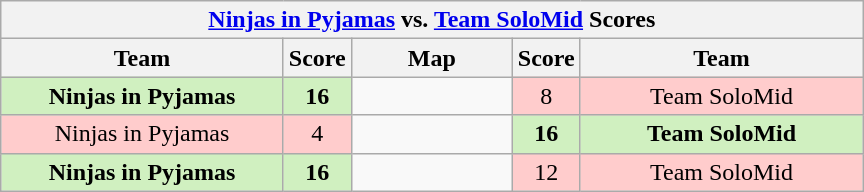<table class="wikitable" style="text-align: center;">
<tr>
<th colspan=5><a href='#'>Ninjas in Pyjamas</a> vs.  <a href='#'>Team SoloMid</a> Scores</th>
</tr>
<tr>
<th width="181px">Team</th>
<th width="20px">Score</th>
<th width="100px">Map</th>
<th width="20px">Score</th>
<th width="181px">Team</th>
</tr>
<tr>
<td style="background: #D0F0C0;"><strong>Ninjas in Pyjamas</strong></td>
<td style="background: #D0F0C0;"><strong>16</strong></td>
<td></td>
<td style="background: #FFCCCC;">8</td>
<td style="background: #FFCCCC;">Team SoloMid</td>
</tr>
<tr>
<td style="background: #FFCCCC;">Ninjas in Pyjamas</td>
<td style="background: #FFCCCC;">4</td>
<td></td>
<td style="background: #D0F0C0;"><strong>16</strong></td>
<td style="background: #D0F0C0;"><strong>Team SoloMid</strong></td>
</tr>
<tr>
<td style="background: #D0F0C0;"><strong>Ninjas in Pyjamas</strong></td>
<td style="background: #D0F0C0;"><strong>16</strong></td>
<td></td>
<td style="background: #FFCCCC;">12</td>
<td style="background: #FFCCCC;">Team SoloMid</td>
</tr>
</table>
